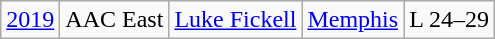<table class="wikitable">
<tr>
<td><a href='#'>2019</a></td>
<td>AAC East</td>
<td><a href='#'>Luke Fickell</a></td>
<td><a href='#'>Memphis</a></td>
<td>L 24–29</td>
</tr>
</table>
